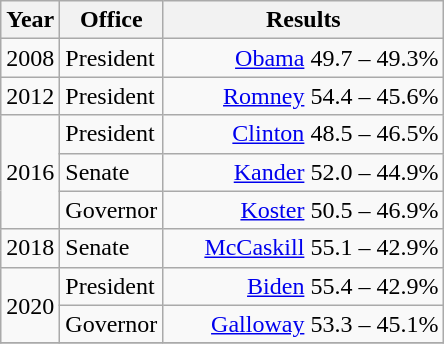<table class=wikitable>
<tr>
<th width="30">Year</th>
<th width="60">Office</th>
<th width="180">Results</th>
</tr>
<tr>
<td rowspan="1">2008</td>
<td>President</td>
<td align="right" ><a href='#'>Obama</a> 49.7 – 49.3%</td>
</tr>
<tr>
<td rowspan="1">2012</td>
<td>President</td>
<td align="right" ><a href='#'>Romney</a> 54.4 – 45.6%</td>
</tr>
<tr>
<td rowspan="3">2016</td>
<td>President</td>
<td align="right" ><a href='#'>Clinton</a> 48.5 – 46.5%</td>
</tr>
<tr>
<td>Senate</td>
<td align="right" ><a href='#'>Kander</a> 52.0 – 44.9%</td>
</tr>
<tr>
<td>Governor</td>
<td align="right" ><a href='#'>Koster</a> 50.5 – 46.9%</td>
</tr>
<tr>
<td rowspan="1">2018</td>
<td>Senate</td>
<td align="right" ><a href='#'>McCaskill</a> 55.1 – 42.9%</td>
</tr>
<tr>
<td rowspan="2">2020</td>
<td>President</td>
<td align="right" ><a href='#'>Biden</a> 55.4 – 42.9%</td>
</tr>
<tr>
<td>Governor</td>
<td align="right" ><a href='#'>Galloway</a> 53.3 – 45.1%</td>
</tr>
<tr>
</tr>
</table>
